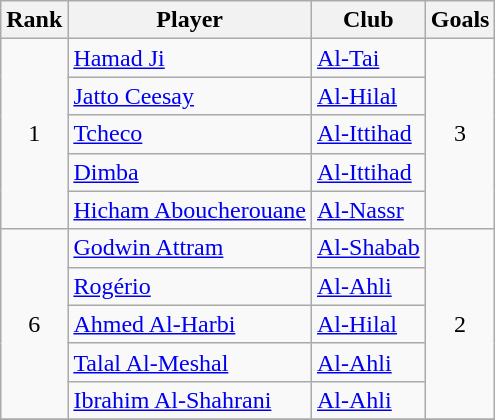<table class="wikitable sortable" style="text-align:center">
<tr>
<th>Rank</th>
<th>Player</th>
<th>Club</th>
<th>Goals</th>
</tr>
<tr>
<td rowspan=5>1</td>
<td align="left"> <a href='#'>Hamad Ji</a></td>
<td align="left"><a href='#'>Al-Tai</a></td>
<td rowspan=5>3</td>
</tr>
<tr>
<td align="left"> <a href='#'>Jatto Ceesay</a></td>
<td align="left"><a href='#'>Al-Hilal</a></td>
</tr>
<tr>
<td align="left"> <a href='#'>Tcheco</a></td>
<td align="left"><a href='#'>Al-Ittihad</a></td>
</tr>
<tr>
<td align="left"> <a href='#'>Dimba</a></td>
<td align="left"><a href='#'>Al-Ittihad</a></td>
</tr>
<tr>
<td align="left"> <a href='#'>Hicham Aboucherouane</a></td>
<td align="left"><a href='#'>Al-Nassr</a></td>
</tr>
<tr>
<td rowspan=5>6</td>
<td align="left"> <a href='#'>Godwin Attram</a></td>
<td align="left"><a href='#'>Al-Shabab</a></td>
<td rowspan=5>2</td>
</tr>
<tr>
<td align="left"> <a href='#'>Rogério</a></td>
<td align="left"><a href='#'>Al-Ahli</a></td>
</tr>
<tr>
<td align="left"> <a href='#'>Ahmed Al-Harbi</a></td>
<td align="left"><a href='#'>Al-Hilal</a></td>
</tr>
<tr>
<td align="left"> <a href='#'>Talal Al-Meshal</a></td>
<td align="left"><a href='#'>Al-Ahli</a></td>
</tr>
<tr>
<td align="left"> <a href='#'>Ibrahim Al-Shahrani</a></td>
<td align="left"><a href='#'>Al-Ahli</a></td>
</tr>
<tr>
</tr>
</table>
